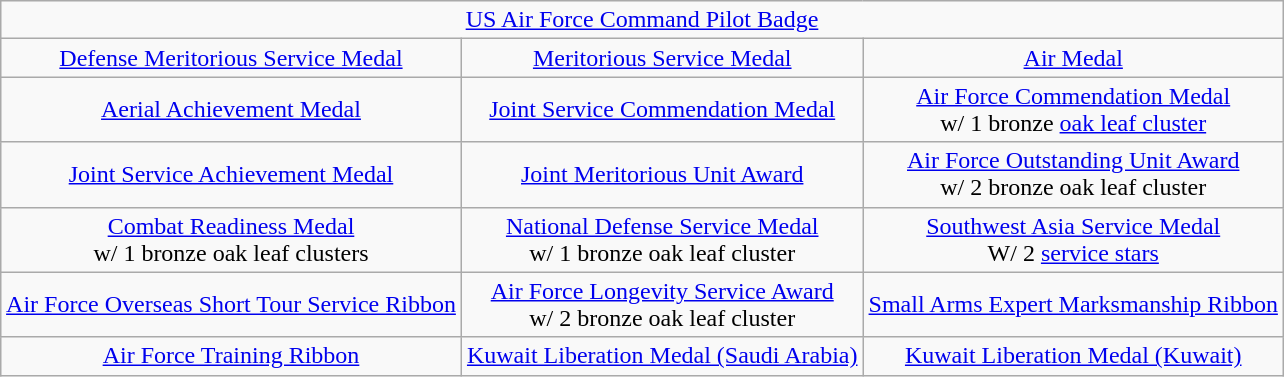<table class="wikitable" style="margin:1em auto; text-align:center;">
<tr>
<td colspan="3"><a href='#'>US Air Force Command Pilot Badge</a></td>
</tr>
<tr>
<td><a href='#'>Defense Meritorious Service Medal</a></td>
<td><a href='#'>Meritorious Service Medal</a></td>
<td><a href='#'>Air Medal</a></td>
</tr>
<tr>
<td><a href='#'>Aerial Achievement Medal</a></td>
<td><a href='#'>Joint Service Commendation Medal</a></td>
<td><a href='#'>Air Force Commendation Medal</a><br>w/ 1 bronze <a href='#'>oak leaf cluster</a></td>
</tr>
<tr>
<td><a href='#'>Joint Service Achievement Medal</a></td>
<td><a href='#'>Joint Meritorious Unit Award</a></td>
<td><a href='#'>Air Force Outstanding Unit Award</a><br>w/ 2 bronze oak leaf cluster</td>
</tr>
<tr>
<td><a href='#'>Combat Readiness Medal</a><br>w/ 1 bronze oak leaf clusters</td>
<td><a href='#'>National Defense Service Medal</a><br>w/ 1 bronze oak leaf cluster</td>
<td><a href='#'>Southwest Asia Service Medal</a><br> W/ 2 <a href='#'>service stars</a></td>
</tr>
<tr>
<td><a href='#'>Air Force Overseas Short Tour Service Ribbon </a></td>
<td><a href='#'>Air Force Longevity Service Award</a><br>w/ 2 bronze oak leaf cluster</td>
<td><a href='#'>Small Arms Expert Marksmanship Ribbon</a></td>
</tr>
<tr>
<td><a href='#'>Air Force Training Ribbon</a></td>
<td><a href='#'>Kuwait Liberation Medal (Saudi Arabia)</a></td>
<td><a href='#'>Kuwait Liberation Medal (Kuwait)</a></td>
</tr>
</table>
